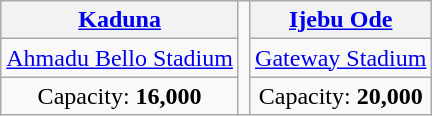<table class="wikitable" style="text-align:center">
<tr>
<th><a href='#'>Kaduna</a></th>
<td rowspan="4"></td>
<th><a href='#'>Ijebu Ode</a></th>
</tr>
<tr>
<td><a href='#'>Ahmadu Bello Stadium</a></td>
<td><a href='#'>Gateway Stadium</a></td>
</tr>
<tr>
<td>Capacity: <strong>16,000</strong></td>
<td>Capacity: <strong>20,000</strong></td>
</tr>
</table>
